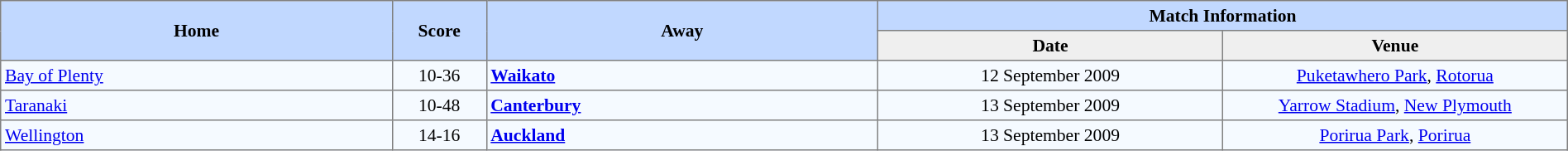<table border=1 style="border-collapse:collapse; font-size:90%; text-align:center;" cellpadding=3 cellspacing=0 width=100%>
<tr bgcolor=#C1D8FF>
<th rowspan=2 width=25%>Home</th>
<th rowspan=2 width=6%>Score</th>
<th rowspan=2 width=25%>Away</th>
<th colspan=6>Match Information</th>
</tr>
<tr bgcolor=#EFEFEF>
<th width=22%>Date</th>
<th width=22%>Venue</th>
</tr>
<tr bgcolor=#F5FAFF>
<td align=left> <a href='#'>Bay of Plenty</a></td>
<td>10-36</td>
<td align=left> <strong><a href='#'>Waikato</a></strong></td>
<td>12 September 2009</td>
<td><a href='#'>Puketawhero Park</a>, <a href='#'>Rotorua</a></td>
</tr>
<tr bgcolor=#F5FAFF>
<td align=left> <a href='#'>Taranaki</a></td>
<td>10-48</td>
<td align=left> <strong><a href='#'>Canterbury</a></strong></td>
<td>13 September 2009</td>
<td><a href='#'>Yarrow Stadium</a>, <a href='#'>New Plymouth</a></td>
</tr>
<tr bgcolor=#F5FAFF>
<td align=left> <a href='#'>Wellington</a></td>
<td>14-16</td>
<td align=left> <strong><a href='#'>Auckland</a></strong></td>
<td>13 September 2009</td>
<td><a href='#'>Porirua Park</a>, <a href='#'>Porirua</a></td>
</tr>
</table>
